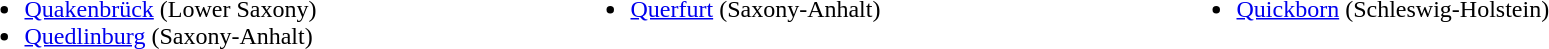<table>
<tr>
<td colspan="3"></td>
</tr>
<tr ---->
<td width="400" valign="top"><br><ul><li><a href='#'>Quakenbrück</a> (Lower Saxony)</li><li><a href='#'>Quedlinburg</a> (Saxony-Anhalt)</li></ul></td>
<td width="400" valign="top"><br><ul><li><a href='#'>Querfurt</a> (Saxony-Anhalt)</li></ul></td>
<td width="400" valign="top"><br><ul><li><a href='#'>Quickborn</a> (Schleswig-Holstein)</li></ul></td>
</tr>
</table>
